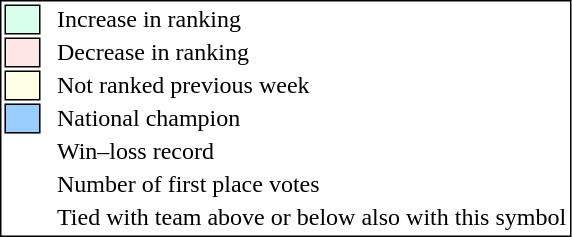<table style="border:1px solid black;">
<tr>
<td style="background:#D8FFEB; width:20px; border:1px solid black;"></td>
<td> </td>
<td>Increase in ranking</td>
</tr>
<tr>
<td style="background:#FFE6E6; width:20px; border:1px solid black;"></td>
<td> </td>
<td>Decrease in ranking</td>
</tr>
<tr>
<td style="background:#FFFFE6; width:20px; border:1px solid black;"></td>
<td> </td>
<td>Not ranked previous week</td>
</tr>
<tr>
<td style="background:#9cf; width:20px; border:1px solid black;"></td>
<td> </td>
<td>National champion</td>
</tr>
<tr>
<td></td>
<td> </td>
<td>Win–loss record</td>
</tr>
<tr>
<td></td>
<td> </td>
<td>Number of first place votes</td>
</tr>
<tr>
<td></td>
<td></td>
<td>Tied with team above or below also with this symbol</td>
</tr>
</table>
